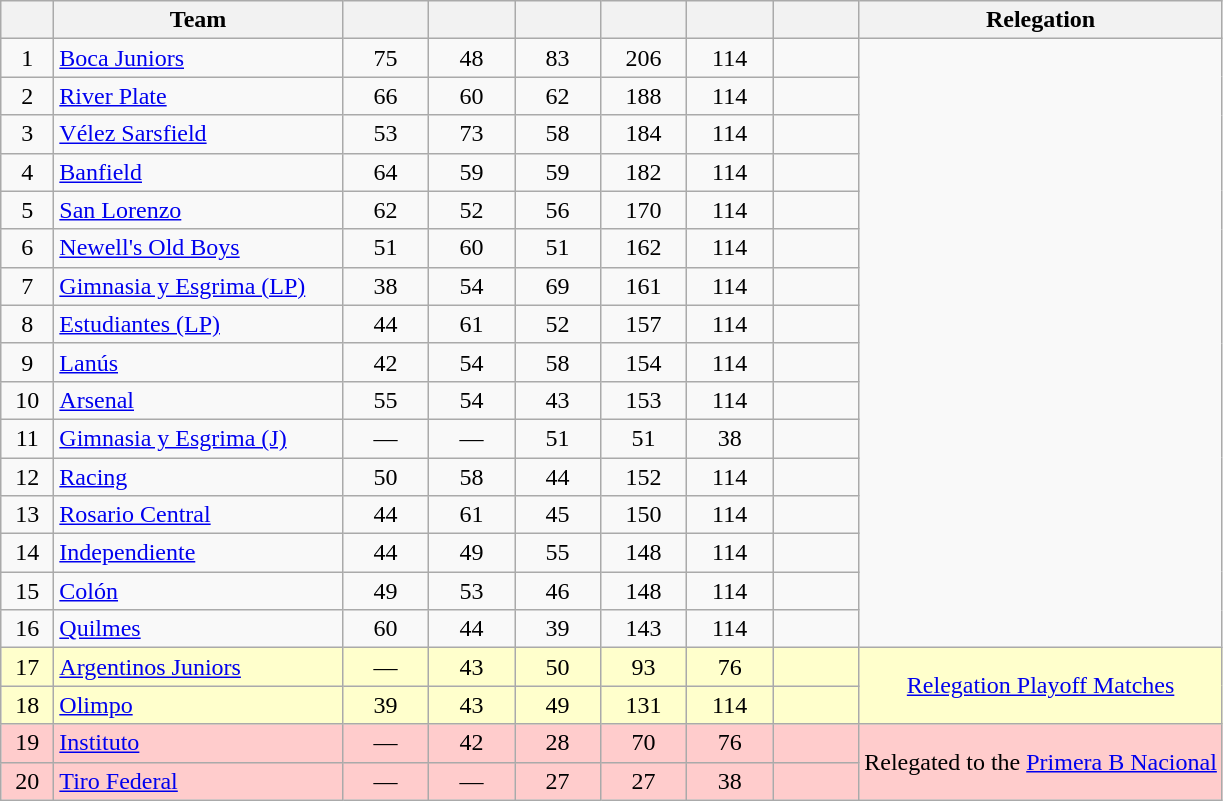<table class="wikitable" style="text-align: center;">
<tr>
<th width=28><br></th>
<th width=185>Team</th>
<th width=50></th>
<th width=50></th>
<th width=50></th>
<th width=50></th>
<th width=50></th>
<th width=50><br></th>
<th>Relegation</th>
</tr>
<tr>
<td>1</td>
<td align="left"><a href='#'>Boca Juniors</a></td>
<td>75</td>
<td>48</td>
<td>83</td>
<td>206</td>
<td>114</td>
<td><strong></strong></td>
</tr>
<tr>
<td>2</td>
<td align="left"><a href='#'>River Plate</a></td>
<td>66</td>
<td>60</td>
<td>62</td>
<td>188</td>
<td>114</td>
<td><strong></strong></td>
</tr>
<tr>
<td>3</td>
<td align="left"><a href='#'>Vélez Sarsfield</a></td>
<td>53</td>
<td>73</td>
<td>58</td>
<td>184</td>
<td>114</td>
<td><strong></strong></td>
</tr>
<tr>
<td>4</td>
<td align="left"><a href='#'>Banfield</a></td>
<td>64</td>
<td>59</td>
<td>59</td>
<td>182</td>
<td>114</td>
<td><strong></strong></td>
</tr>
<tr>
<td>5</td>
<td align="left"><a href='#'>San Lorenzo</a></td>
<td>62</td>
<td>52</td>
<td>56</td>
<td>170</td>
<td>114</td>
<td><strong></strong></td>
</tr>
<tr>
<td>6</td>
<td align="left"><a href='#'>Newell's Old Boys</a></td>
<td>51</td>
<td>60</td>
<td>51</td>
<td>162</td>
<td>114</td>
<td><strong></strong></td>
</tr>
<tr>
<td>7</td>
<td align="left"><a href='#'>Gimnasia y Esgrima (LP)</a></td>
<td>38</td>
<td>54</td>
<td>69</td>
<td>161</td>
<td>114</td>
<td><strong></strong></td>
</tr>
<tr>
<td>8</td>
<td align="left"><a href='#'>Estudiantes (LP)</a></td>
<td>44</td>
<td>61</td>
<td>52</td>
<td>157</td>
<td>114</td>
<td><strong></strong></td>
</tr>
<tr>
<td>9</td>
<td align="left"><a href='#'>Lanús</a></td>
<td>42</td>
<td>54</td>
<td>58</td>
<td>154</td>
<td>114</td>
<td><strong></strong></td>
</tr>
<tr>
<td>10</td>
<td align="left"><a href='#'>Arsenal</a></td>
<td>55</td>
<td>54</td>
<td>43</td>
<td>153</td>
<td>114</td>
<td><strong></strong></td>
</tr>
<tr>
<td>11</td>
<td align="left"><a href='#'>Gimnasia y Esgrima (J)</a></td>
<td>—</td>
<td>—</td>
<td>51</td>
<td>51</td>
<td>38</td>
<td><strong></strong></td>
</tr>
<tr>
<td>12</td>
<td align="left"><a href='#'>Racing</a></td>
<td>50</td>
<td>58</td>
<td>44</td>
<td>152</td>
<td>114</td>
<td><strong></strong></td>
</tr>
<tr>
<td>13</td>
<td align="left"><a href='#'>Rosario Central</a></td>
<td>44</td>
<td>61</td>
<td>45</td>
<td>150</td>
<td>114</td>
<td><strong></strong></td>
</tr>
<tr>
<td>14</td>
<td align="left"><a href='#'>Independiente</a></td>
<td>44</td>
<td>49</td>
<td>55</td>
<td>148</td>
<td>114</td>
<td><strong></strong></td>
</tr>
<tr>
<td>15</td>
<td align="left"><a href='#'>Colón</a></td>
<td>49</td>
<td>53</td>
<td>46</td>
<td>148</td>
<td>114</td>
<td><strong></strong></td>
</tr>
<tr>
<td>16</td>
<td align="left"><a href='#'>Quilmes</a></td>
<td>60</td>
<td>44</td>
<td>39</td>
<td>143</td>
<td>114</td>
<td><strong></strong></td>
</tr>
<tr bgcolor=#ffffcc>
<td>17</td>
<td align="left"><a href='#'>Argentinos Juniors</a></td>
<td>—</td>
<td>43</td>
<td>50</td>
<td>93</td>
<td>76</td>
<td><strong></strong></td>
<td rowspan=2><a href='#'>Relegation Playoff Matches</a></td>
</tr>
<tr bgcolor=#ffffcc>
<td>18</td>
<td align="left"><a href='#'>Olimpo</a></td>
<td>39</td>
<td>43</td>
<td>49</td>
<td>131</td>
<td>114</td>
<td><strong></strong></td>
</tr>
<tr bgcolor=#ffcccc>
<td>19</td>
<td align="left"><a href='#'>Instituto</a></td>
<td>—</td>
<td>42</td>
<td>28</td>
<td>70</td>
<td>76</td>
<td><strong></strong></td>
<td rowspan=2>Relegated to the <a href='#'>Primera B Nacional</a></td>
</tr>
<tr bgcolor=#ffcccc>
<td>20</td>
<td align="left"><a href='#'>Tiro Federal</a></td>
<td>—</td>
<td>—</td>
<td>27</td>
<td>27</td>
<td>38</td>
<td><strong></strong></td>
</tr>
</table>
